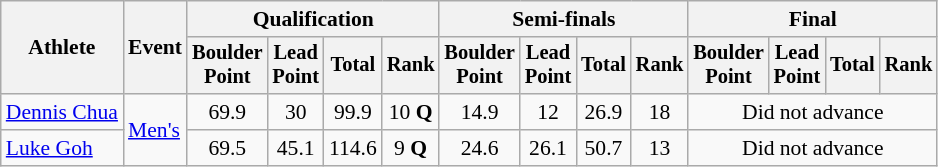<table class=wikitable style="font-size:90%; text-align:center;">
<tr>
<th rowspan="2">Athlete</th>
<th rowspan="2">Event</th>
<th colspan=4>Qualification</th>
<th colspan=4>Semi-finals</th>
<th colspan=4>Final</th>
</tr>
<tr style="font-size:95%">
<th>Boulder<br>Point</th>
<th>Lead<br>Point</th>
<th>Total</th>
<th>Rank</th>
<th>Boulder<br>Point</th>
<th>Lead<br>Point</th>
<th>Total</th>
<th>Rank</th>
<th>Boulder<br>Point</th>
<th>Lead<br>Point</th>
<th>Total</th>
<th>Rank</th>
</tr>
<tr>
<td align=left><a href='#'>Dennis Chua</a></td>
<td align=left rowspan=2><a href='#'>Men's</a></td>
<td>69.9</td>
<td>30</td>
<td>99.9</td>
<td>10 <strong>Q</strong></td>
<td>14.9</td>
<td>12</td>
<td>26.9</td>
<td>18</td>
<td colspan=4>Did not advance</td>
</tr>
<tr>
<td align=left><a href='#'>Luke Goh</a></td>
<td>69.5</td>
<td>45.1</td>
<td>114.6</td>
<td>9 <strong>Q</strong></td>
<td>24.6</td>
<td>26.1</td>
<td>50.7</td>
<td>13</td>
<td colspan=4>Did not advance</td>
</tr>
</table>
